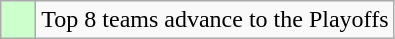<table class="wikitable">
<tr>
<td style="background: #ccffcc;">    </td>
<td>Top 8 teams advance to the Playoffs</td>
</tr>
</table>
